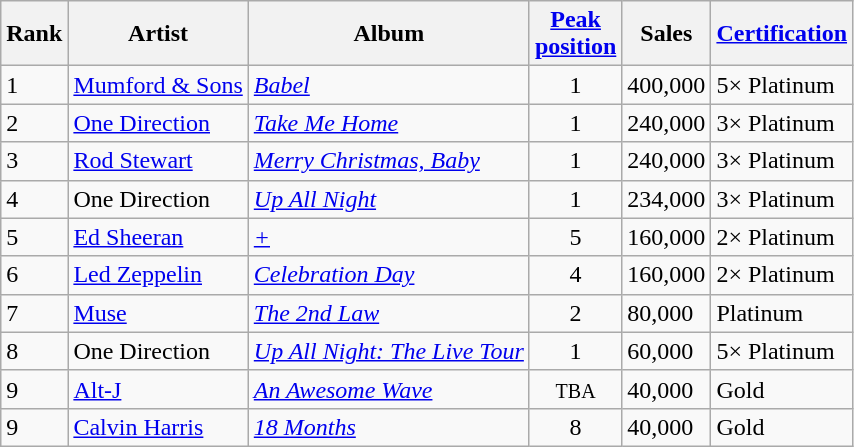<table class="wikitable sortable">
<tr>
<th>Rank</th>
<th>Artist</th>
<th>Album</th>
<th><a href='#'>Peak<br>position</a></th>
<th>Sales</th>
<th><a href='#'>Certification</a></th>
</tr>
<tr>
<td>1</td>
<td><a href='#'>Mumford & Sons</a></td>
<td><em><a href='#'>Babel</a></em></td>
<td style="text-align:center;">1</td>
<td>400,000</td>
<td>5× Platinum</td>
</tr>
<tr>
<td>2</td>
<td><a href='#'>One Direction</a></td>
<td><em><a href='#'>Take Me Home</a></em></td>
<td style="text-align:center;">1</td>
<td>240,000</td>
<td>3× Platinum</td>
</tr>
<tr>
<td>3</td>
<td><a href='#'>Rod Stewart</a></td>
<td><em><a href='#'>Merry Christmas, Baby</a></em></td>
<td style="text-align:center;">1</td>
<td>240,000</td>
<td>3× Platinum</td>
</tr>
<tr>
<td>4</td>
<td>One Direction</td>
<td><em><a href='#'>Up All Night</a></em></td>
<td style="text-align:center;">1</td>
<td>234,000</td>
<td>3× Platinum</td>
</tr>
<tr>
<td>5</td>
<td><a href='#'>Ed Sheeran</a></td>
<td><a href='#'><em>+</em></a></td>
<td style="text-align:center;">5</td>
<td>160,000</td>
<td>2× Platinum</td>
</tr>
<tr>
<td>6</td>
<td><a href='#'>Led Zeppelin</a></td>
<td><em><a href='#'>Celebration Day</a></em></td>
<td style="text-align:center;">4</td>
<td>160,000</td>
<td>2× Platinum</td>
</tr>
<tr>
<td>7</td>
<td><a href='#'>Muse</a></td>
<td><em><a href='#'>The 2nd Law</a></em></td>
<td style="text-align:center;">2</td>
<td>80,000</td>
<td>Platinum</td>
</tr>
<tr>
<td>8</td>
<td>One Direction</td>
<td><em><a href='#'>Up All Night: The Live Tour</a></em></td>
<td style="text-align:center;">1</td>
<td>60,000</td>
<td>5× Platinum</td>
</tr>
<tr>
<td>9</td>
<td><a href='#'>Alt-J</a></td>
<td><em><a href='#'>An Awesome Wave</a></em></td>
<td style="text-align:center;"><span><small>TBA</small></span></td>
<td>40,000</td>
<td>Gold</td>
</tr>
<tr>
<td>9</td>
<td><a href='#'>Calvin Harris</a></td>
<td><em><a href='#'>18 Months</a></em></td>
<td style="text-align:center;">8</td>
<td>40,000</td>
<td>Gold</td>
</tr>
</table>
